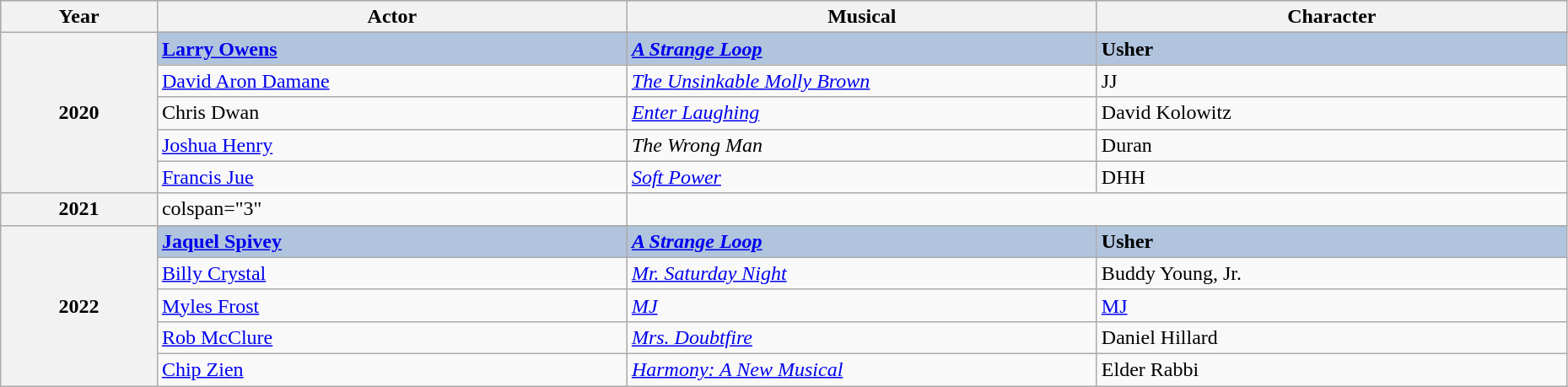<table class="wikitable" style="width:98%;">
<tr style="background:#bebebe;">
<th style="width:10%;">Year</th>
<th style="width:30%;">Actor</th>
<th style="width:30%;">Musical</th>
<th style="width:30%;">Character</th>
</tr>
<tr>
<th rowspan="6">2020</th>
</tr>
<tr style="background:#B0C4DE;">
<td><strong><a href='#'>Larry Owens</a></strong></td>
<td><strong><em><a href='#'>A Strange Loop</a></em></strong></td>
<td><strong>Usher</strong></td>
</tr>
<tr>
<td><a href='#'>David Aron Damane</a></td>
<td><em><a href='#'>The Unsinkable Molly Brown</a></em></td>
<td>JJ</td>
</tr>
<tr>
<td>Chris Dwan</td>
<td><em><a href='#'>Enter Laughing</a></em></td>
<td>David Kolowitz</td>
</tr>
<tr>
<td><a href='#'>Joshua Henry</a></td>
<td><em>The Wrong Man</em></td>
<td>Duran</td>
</tr>
<tr>
<td><a href='#'>Francis Jue</a></td>
<td><em><a href='#'>Soft Power</a></em></td>
<td>DHH</td>
</tr>
<tr>
<th>2021</th>
<td>colspan="3" </td>
</tr>
<tr>
<th rowspan="6">2022</th>
</tr>
<tr style="background:#B0C4DE;">
<td><strong><a href='#'>Jaquel Spivey</a></strong></td>
<td><strong><em><a href='#'>A Strange Loop</a></em></strong></td>
<td><strong>Usher</strong></td>
</tr>
<tr>
<td><a href='#'>Billy Crystal</a></td>
<td><em><a href='#'>Mr. Saturday Night</a></em></td>
<td>Buddy Young, Jr.</td>
</tr>
<tr>
<td><a href='#'>Myles Frost</a></td>
<td><em><a href='#'>MJ</a></em></td>
<td><a href='#'>MJ</a></td>
</tr>
<tr>
<td><a href='#'>Rob McClure</a></td>
<td><em><a href='#'>Mrs. Doubtfire</a></em></td>
<td>Daniel Hillard</td>
</tr>
<tr>
<td><a href='#'>Chip Zien</a></td>
<td><em><a href='#'>Harmony: A New Musical</a></em></td>
<td>Elder Rabbi</td>
</tr>
</table>
